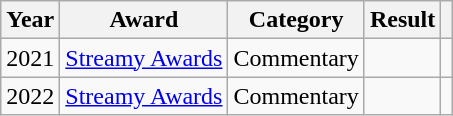<table class="wikitable sortable">
<tr>
<th>Year</th>
<th>Award</th>
<th>Category</th>
<th>Result</th>
<th></th>
</tr>
<tr>
<td>2021</td>
<td><a href='#'>Streamy Awards</a></td>
<td>Commentary</td>
<td></td>
<td></td>
</tr>
<tr>
<td>2022</td>
<td><a href='#'>Streamy Awards</a></td>
<td>Commentary</td>
<td></td>
<td></td>
</tr>
</table>
